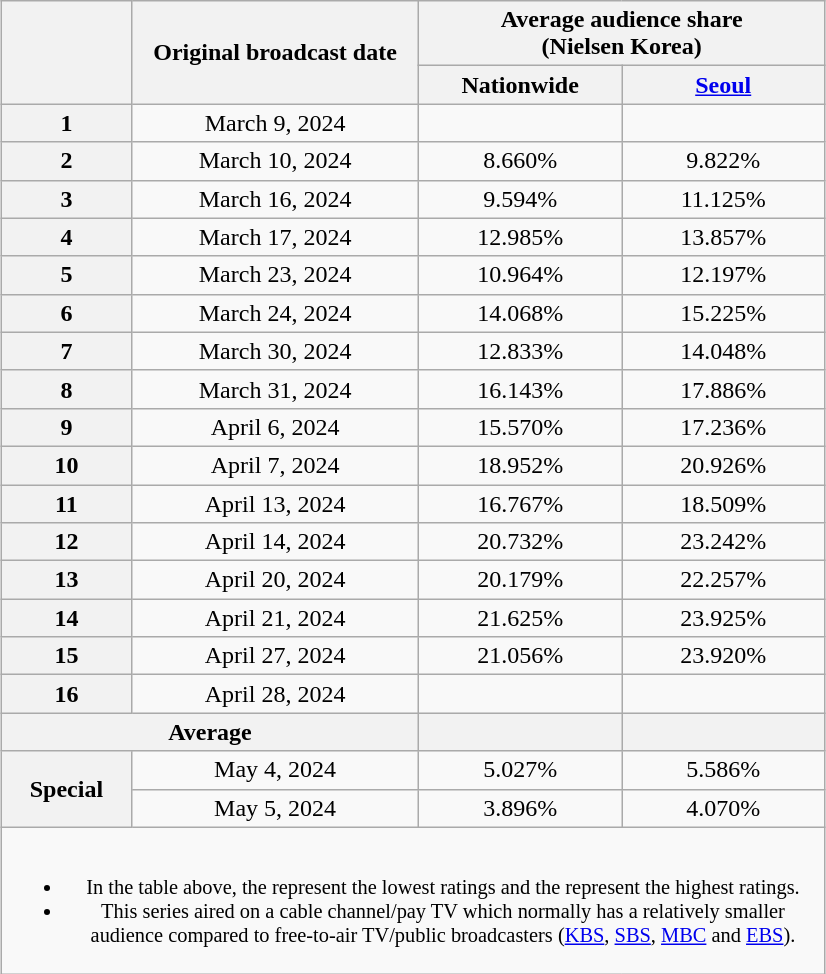<table class="wikitable" style="margin-left:auto; margin-right:auto; width:550px; text-align:center">
<tr>
<th scope="col" rowspan="2"></th>
<th scope="col" rowspan="2">Original broadcast date</th>
<th scope="col" colspan="2">Average audience share<br>(Nielsen Korea)</th>
</tr>
<tr>
<th scope="col" style="width:8em">Nationwide</th>
<th scope="col" style="width:8em"><a href='#'>Seoul</a></th>
</tr>
<tr>
<th scope="row">1</th>
<td>March 9, 2024</td>
<td><strong></strong> </td>
<td><strong></strong> </td>
</tr>
<tr>
<th scope="row">2</th>
<td>March 10, 2024</td>
<td>8.660% </td>
<td>9.822% </td>
</tr>
<tr>
<th scope="row">3</th>
<td>March 16, 2024</td>
<td>9.594% </td>
<td>11.125% </td>
</tr>
<tr>
<th scope="row">4</th>
<td>March 17, 2024</td>
<td>12.985% </td>
<td>13.857% </td>
</tr>
<tr>
<th scope="row">5</th>
<td>March 23, 2024</td>
<td>10.964% </td>
<td>12.197% </td>
</tr>
<tr>
<th scope="row">6</th>
<td>March 24, 2024</td>
<td>14.068% </td>
<td>15.225% </td>
</tr>
<tr>
<th scope="row">7</th>
<td>March 30, 2024</td>
<td>12.833% </td>
<td>14.048% </td>
</tr>
<tr>
<th scope="row">8</th>
<td>March 31, 2024</td>
<td>16.143% </td>
<td>17.886% </td>
</tr>
<tr>
<th scope="row">9</th>
<td>April 6, 2024</td>
<td>15.570% </td>
<td>17.236% </td>
</tr>
<tr>
<th scope="row">10</th>
<td>April 7, 2024</td>
<td>18.952% </td>
<td>20.926% </td>
</tr>
<tr>
<th scope="row">11</th>
<td>April 13, 2024</td>
<td>16.767% </td>
<td>18.509% </td>
</tr>
<tr>
<th scope="row">12</th>
<td>April 14, 2024</td>
<td>20.732% </td>
<td>23.242% </td>
</tr>
<tr>
<th scope="row">13</th>
<td>April 20, 2024</td>
<td>20.179% </td>
<td>22.257% </td>
</tr>
<tr>
<th scope="row">14</th>
<td>April 21, 2024</td>
<td>21.625% </td>
<td>23.925% </td>
</tr>
<tr>
<th scope="row">15</th>
<td>April 27, 2024</td>
<td>21.056% </td>
<td>23.920% </td>
</tr>
<tr>
<th scope="row">16</th>
<td>April 28, 2024</td>
<td><strong></strong> </td>
<td><strong></strong> </td>
</tr>
<tr>
<th scope="row" colspan="2">Average</th>
<th scope="row"></th>
<th scope="row"></th>
</tr>
<tr>
<th scope="row" rowspan="2">Special</th>
<td>May 4, 2024</td>
<td>5.027% </td>
<td>5.586% </td>
</tr>
<tr>
<td>May 5, 2024</td>
<td>3.896% </td>
<td>4.070% </td>
</tr>
<tr>
<td colspan="4" style="font-size:85%"><br><ul><li>In the table above, the <strong></strong> represent the lowest ratings and the <strong></strong> represent the highest ratings.</li><li>This series aired on a cable channel/pay TV which normally has a relatively smaller audience compared to free-to-air TV/public broadcasters (<a href='#'>KBS</a>, <a href='#'>SBS</a>, <a href='#'>MBC</a> and <a href='#'>EBS</a>).</li></ul></td>
</tr>
</table>
